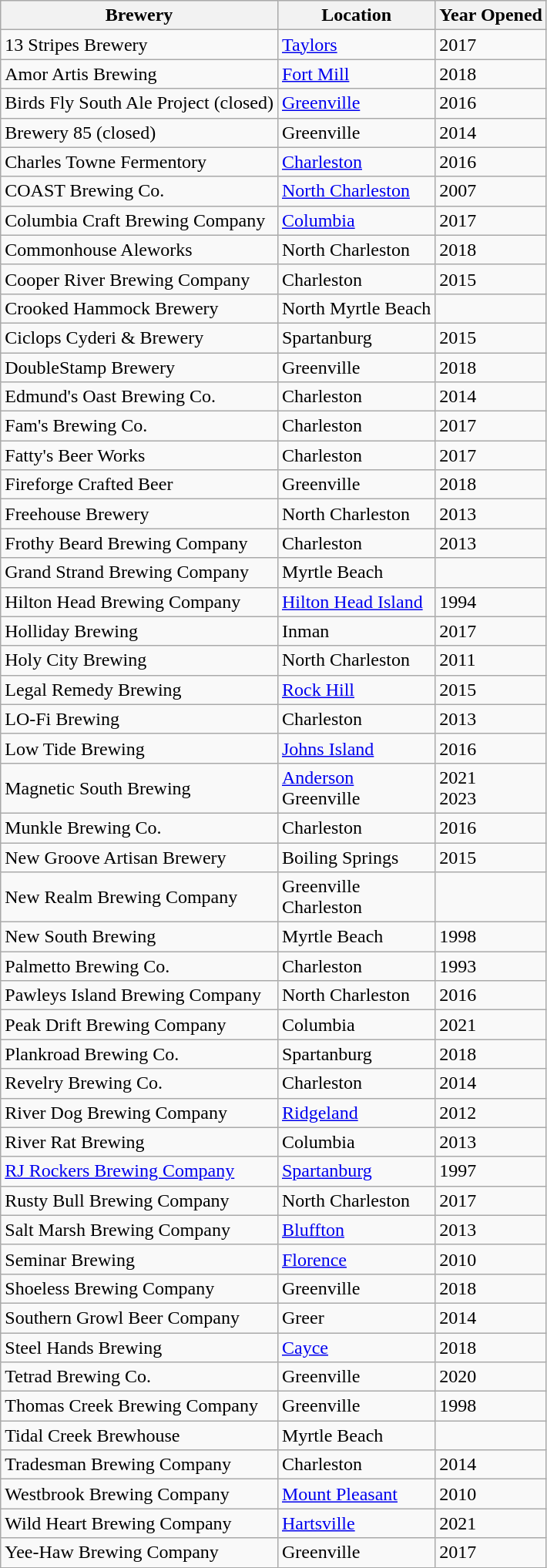<table class="wikitable sortable">
<tr>
<th>Brewery</th>
<th>Location</th>
<th>Year Opened</th>
</tr>
<tr>
<td>13 Stripes Brewery</td>
<td><a href='#'>Taylors</a></td>
<td>2017</td>
</tr>
<tr>
<td>Amor Artis Brewing</td>
<td><a href='#'>Fort Mill</a></td>
<td>2018</td>
</tr>
<tr>
<td>Birds Fly South Ale Project (closed)</td>
<td><a href='#'>Greenville</a></td>
<td>2016</td>
</tr>
<tr>
<td>Brewery 85 (closed) </td>
<td>Greenville</td>
<td>2014</td>
</tr>
<tr>
<td>Charles Towne Fermentory</td>
<td><a href='#'>Charleston</a></td>
<td>2016</td>
</tr>
<tr>
<td>COAST Brewing Co.</td>
<td><a href='#'>North Charleston</a></td>
<td>2007</td>
</tr>
<tr>
<td>Columbia Craft Brewing Company</td>
<td><a href='#'>Columbia</a></td>
<td>2017</td>
</tr>
<tr>
<td>Commonhouse Aleworks</td>
<td>North Charleston</td>
<td>2018</td>
</tr>
<tr>
<td>Cooper River Brewing Company</td>
<td>Charleston</td>
<td>2015</td>
</tr>
<tr>
<td>Crooked Hammock Brewery</td>
<td>North Myrtle Beach</td>
<td></td>
</tr>
<tr>
<td>Ciclops Cyderi & Brewery</td>
<td>Spartanburg</td>
<td>2015</td>
</tr>
<tr>
<td>DoubleStamp Brewery</td>
<td>Greenville</td>
<td>2018</td>
</tr>
<tr>
<td>Edmund's Oast Brewing Co.</td>
<td>Charleston</td>
<td>2014</td>
</tr>
<tr>
<td>Fam's Brewing Co.</td>
<td>Charleston</td>
<td>2017</td>
</tr>
<tr>
<td>Fatty's Beer Works</td>
<td>Charleston</td>
<td>2017</td>
</tr>
<tr>
<td>Fireforge Crafted Beer</td>
<td>Greenville</td>
<td>2018</td>
</tr>
<tr>
<td>Freehouse Brewery</td>
<td>North Charleston</td>
<td>2013</td>
</tr>
<tr>
<td>Frothy Beard Brewing Company</td>
<td>Charleston</td>
<td>2013</td>
</tr>
<tr>
<td>Grand Strand Brewing Company</td>
<td>Myrtle Beach</td>
<td></td>
</tr>
<tr>
<td>Hilton Head Brewing Company</td>
<td><a href='#'>Hilton Head Island</a></td>
<td>1994</td>
</tr>
<tr>
<td>Holliday Brewing</td>
<td>Inman</td>
<td>2017</td>
</tr>
<tr>
<td>Holy City Brewing</td>
<td>North Charleston</td>
<td>2011</td>
</tr>
<tr>
<td>Legal Remedy Brewing</td>
<td><a href='#'>Rock Hill</a></td>
<td>2015</td>
</tr>
<tr>
<td>LO-Fi Brewing</td>
<td>Charleston</td>
<td>2013</td>
</tr>
<tr>
<td>Low Tide Brewing</td>
<td><a href='#'>Johns Island</a></td>
<td>2016</td>
</tr>
<tr>
<td>Magnetic South Brewing</td>
<td><a href='#'>Anderson</a><br>Greenville</td>
<td>2021<br>2023</td>
</tr>
<tr>
<td>Munkle Brewing Co.</td>
<td>Charleston</td>
<td>2016</td>
</tr>
<tr>
<td>New Groove Artisan Brewery</td>
<td>Boiling Springs</td>
<td>2015</td>
</tr>
<tr>
<td>New Realm Brewing Company</td>
<td>Greenville<br> Charleston</td>
<td></td>
</tr>
<tr>
<td>New South Brewing</td>
<td>Myrtle Beach</td>
<td>1998</td>
</tr>
<tr>
<td>Palmetto Brewing Co.</td>
<td>Charleston</td>
<td>1993</td>
</tr>
<tr>
<td>Pawleys Island Brewing Company</td>
<td>North Charleston</td>
<td>2016</td>
</tr>
<tr>
<td>Peak Drift Brewing Company</td>
<td>Columbia</td>
<td>2021</td>
</tr>
<tr>
<td>Plankroad Brewing Co.</td>
<td>Spartanburg</td>
<td>2018</td>
</tr>
<tr>
<td>Revelry Brewing Co.</td>
<td>Charleston</td>
<td>2014</td>
</tr>
<tr>
<td>River Dog Brewing Company</td>
<td><a href='#'>Ridgeland</a></td>
<td>2012</td>
</tr>
<tr>
<td>River Rat Brewing</td>
<td>Columbia</td>
<td>2013</td>
</tr>
<tr>
<td><a href='#'>RJ Rockers Brewing Company</a></td>
<td><a href='#'>Spartanburg</a></td>
<td>1997</td>
</tr>
<tr>
<td>Rusty Bull Brewing Company</td>
<td>North Charleston</td>
<td>2017</td>
</tr>
<tr>
<td>Salt Marsh Brewing Company</td>
<td><a href='#'>Bluffton</a></td>
<td>2013</td>
</tr>
<tr>
<td>Seminar Brewing</td>
<td><a href='#'>Florence</a></td>
<td>2010</td>
</tr>
<tr>
<td>Shoeless Brewing Company</td>
<td>Greenville</td>
<td>2018</td>
</tr>
<tr>
<td>Southern Growl Beer Company</td>
<td>Greer</td>
<td>2014</td>
</tr>
<tr>
<td>Steel Hands Brewing</td>
<td><a href='#'>Cayce</a></td>
<td>2018</td>
</tr>
<tr>
<td>Tetrad Brewing Co.</td>
<td>Greenville</td>
<td>2020</td>
</tr>
<tr>
<td>Thomas Creek Brewing Company</td>
<td>Greenville</td>
<td>1998</td>
</tr>
<tr>
<td>Tidal Creek Brewhouse</td>
<td>Myrtle Beach</td>
<td></td>
</tr>
<tr>
<td>Tradesman Brewing Company</td>
<td>Charleston</td>
<td>2014</td>
</tr>
<tr>
<td>Westbrook Brewing Company</td>
<td><a href='#'>Mount Pleasant</a></td>
<td>2010</td>
</tr>
<tr>
<td>Wild Heart Brewing Company</td>
<td><a href='#'>Hartsville</a></td>
<td>2021</td>
</tr>
<tr>
<td>Yee-Haw Brewing Company</td>
<td>Greenville</td>
<td>2017</td>
</tr>
</table>
